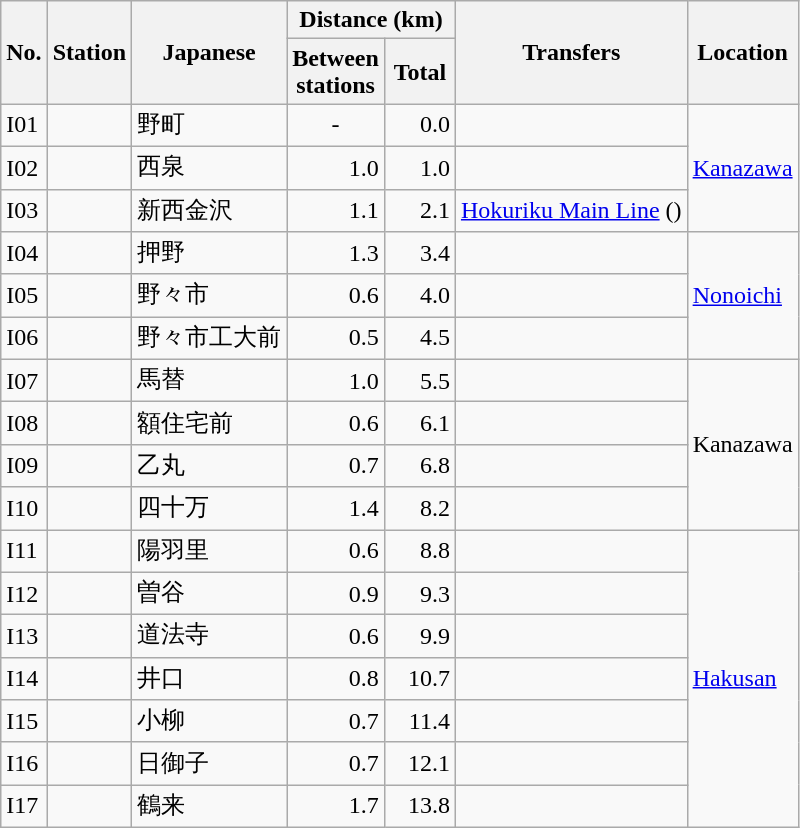<table class="wikitable">
<tr>
<th rowspan="2">No.</th>
<th rowspan="2">Station</th>
<th rowspan="2">Japanese</th>
<th colspan="2">Distance (km)</th>
<th rowspan="2">Transfers</th>
<th rowspan="2">Location</th>
</tr>
<tr>
<th style="width:2.5em;">Between<br>stations</th>
<th style="width:2.5em;">Total</th>
</tr>
<tr>
<td>I01</td>
<td></td>
<td>野町</td>
<td style="text-align:center;">-</td>
<td style="text-align:right;">0.0</td>
<td> </td>
<td rowspan="3"><a href='#'>Kanazawa</a></td>
</tr>
<tr>
<td>I02</td>
<td></td>
<td>西泉</td>
<td style="text-align:right;">1.0</td>
<td style="text-align:right;">1.0</td>
<td> </td>
</tr>
<tr>
<td>I03</td>
<td></td>
<td>新西金沢</td>
<td style="text-align:right;">1.1</td>
<td style="text-align:right;">2.1</td>
<td><a href='#'>Hokuriku Main Line</a> ()</td>
</tr>
<tr>
<td>I04</td>
<td></td>
<td>押野</td>
<td style="text-align:right;">1.3</td>
<td style="text-align:right;">3.4</td>
<td> </td>
<td rowspan="3"><a href='#'>Nonoichi</a></td>
</tr>
<tr>
<td>I05</td>
<td></td>
<td>野々市</td>
<td style="text-align:right;">0.6</td>
<td style="text-align:right;">4.0</td>
<td> </td>
</tr>
<tr>
<td>I06</td>
<td></td>
<td>野々市工大前</td>
<td style="text-align:right;">0.5</td>
<td style="text-align:right;">4.5</td>
<td> </td>
</tr>
<tr>
<td>I07</td>
<td></td>
<td>馬替</td>
<td style="text-align:right;">1.0</td>
<td style="text-align:right;">5.5</td>
<td> </td>
<td rowspan="4">Kanazawa</td>
</tr>
<tr>
<td>I08</td>
<td></td>
<td>額住宅前</td>
<td style="text-align:right;">0.6</td>
<td style="text-align:right;">6.1</td>
<td> </td>
</tr>
<tr>
<td>I09</td>
<td></td>
<td>乙丸</td>
<td style="text-align:right;">0.7</td>
<td style="text-align:right;">6.8</td>
<td> </td>
</tr>
<tr>
<td>I10</td>
<td></td>
<td>四十万</td>
<td style="text-align:right;">1.4</td>
<td style="text-align:right;">8.2</td>
<td> </td>
</tr>
<tr>
<td>I11</td>
<td></td>
<td>陽羽里</td>
<td style="text-align:right;">0.6</td>
<td style="text-align:right;">8.8</td>
<td> </td>
<td rowspan="7"><a href='#'>Hakusan</a></td>
</tr>
<tr>
<td>I12</td>
<td></td>
<td>曽谷</td>
<td style="text-align:right;">0.9</td>
<td style="text-align:right;">9.3</td>
<td> </td>
</tr>
<tr>
<td>I13</td>
<td></td>
<td>道法寺</td>
<td style="text-align:right;">0.6</td>
<td style="text-align:right;">9.9</td>
<td> </td>
</tr>
<tr>
<td>I14</td>
<td></td>
<td>井口</td>
<td style="text-align:right;">0.8</td>
<td style="text-align:right;">10.7</td>
<td> </td>
</tr>
<tr>
<td>I15</td>
<td></td>
<td>小柳</td>
<td style="text-align:right;">0.7</td>
<td style="text-align:right;">11.4</td>
<td> </td>
</tr>
<tr>
<td>I16</td>
<td></td>
<td>日御子</td>
<td style="text-align:right;">0.7</td>
<td style="text-align:right;">12.1</td>
<td> </td>
</tr>
<tr>
<td>I17</td>
<td></td>
<td>鶴来</td>
<td style="text-align:right;">1.7</td>
<td style="text-align:right;">13.8</td>
<td> </td>
</tr>
</table>
